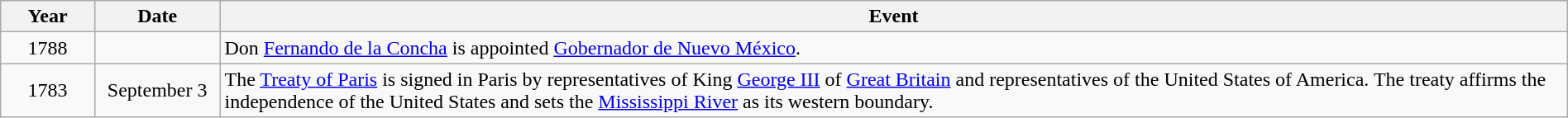<table class="wikitable" style="width:100%;">
<tr>
<th style="width:6%">Year</th>
<th style="width:8%">Date</th>
<th style="width:86%">Event</th>
</tr>
<tr>
<td align=center rowspan=1>1788</td>
<td align=center> </td>
<td>Don <a href='#'>Fernando de la Concha</a> is appointed <a href='#'>Gobernador de Nuevo México</a>.</td>
</tr>
<tr>
<td align=center rowspan=1>1783</td>
<td align=center>September 3</td>
<td>The <a href='#'>Treaty of Paris</a> is signed in Paris by representatives of King <a href='#'>George III</a> of <a href='#'>Great Britain</a> and representatives of the United States of America.  The treaty affirms the independence of the United States and sets the <a href='#'>Mississippi River</a> as its western boundary.</td>
</tr>
</table>
